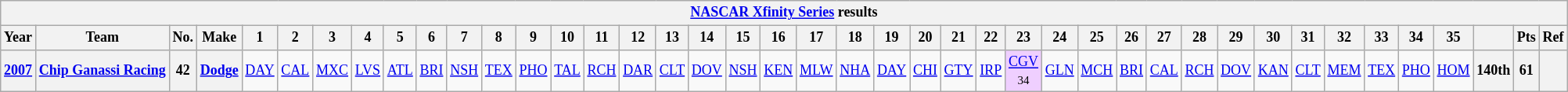<table class="wikitable" style="text-align:center; font-size:75%">
<tr>
<th colspan=42><a href='#'>NASCAR Xfinity Series</a> results</th>
</tr>
<tr>
<th>Year</th>
<th>Team</th>
<th>No.</th>
<th>Make</th>
<th>1</th>
<th>2</th>
<th>3</th>
<th>4</th>
<th>5</th>
<th>6</th>
<th>7</th>
<th>8</th>
<th>9</th>
<th>10</th>
<th>11</th>
<th>12</th>
<th>13</th>
<th>14</th>
<th>15</th>
<th>16</th>
<th>17</th>
<th>18</th>
<th>19</th>
<th>20</th>
<th>21</th>
<th>22</th>
<th>23</th>
<th>24</th>
<th>25</th>
<th>26</th>
<th>27</th>
<th>28</th>
<th>29</th>
<th>30</th>
<th>31</th>
<th>32</th>
<th>33</th>
<th>34</th>
<th>35</th>
<th></th>
<th>Pts</th>
<th>Ref</th>
</tr>
<tr>
<th><a href='#'>2007</a></th>
<th nowrap><a href='#'>Chip Ganassi Racing</a></th>
<th>42</th>
<th><a href='#'>Dodge</a></th>
<td><a href='#'>DAY</a></td>
<td><a href='#'>CAL</a></td>
<td><a href='#'>MXC</a></td>
<td><a href='#'>LVS</a></td>
<td><a href='#'>ATL</a></td>
<td><a href='#'>BRI</a></td>
<td><a href='#'>NSH</a></td>
<td><a href='#'>TEX</a></td>
<td><a href='#'>PHO</a></td>
<td><a href='#'>TAL</a></td>
<td><a href='#'>RCH</a></td>
<td><a href='#'>DAR</a></td>
<td><a href='#'>CLT</a></td>
<td><a href='#'>DOV</a></td>
<td><a href='#'>NSH</a></td>
<td><a href='#'>KEN</a></td>
<td><a href='#'>MLW</a></td>
<td><a href='#'>NHA</a></td>
<td><a href='#'>DAY</a></td>
<td><a href='#'>CHI</a></td>
<td><a href='#'>GTY</a></td>
<td><a href='#'>IRP</a></td>
<td style="background:#EFCFFF;"><a href='#'>CGV</a><br><small>34</small></td>
<td><a href='#'>GLN</a></td>
<td><a href='#'>MCH</a></td>
<td><a href='#'>BRI</a></td>
<td><a href='#'>CAL</a></td>
<td><a href='#'>RCH</a></td>
<td><a href='#'>DOV</a></td>
<td><a href='#'>KAN</a></td>
<td><a href='#'>CLT</a></td>
<td><a href='#'>MEM</a></td>
<td><a href='#'>TEX</a></td>
<td><a href='#'>PHO</a></td>
<td><a href='#'>HOM</a></td>
<th>140th</th>
<th>61</th>
<th></th>
</tr>
</table>
